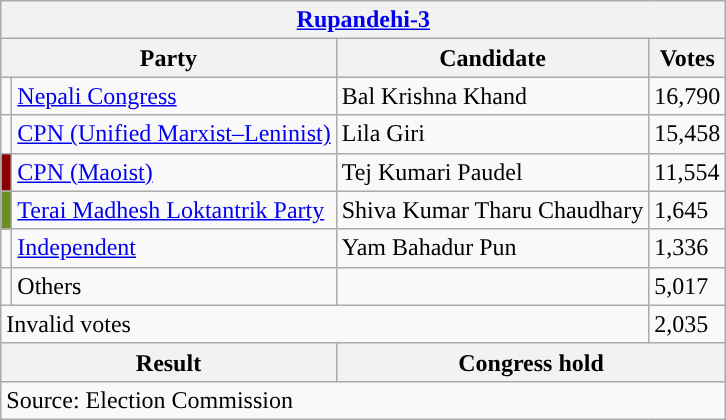<table class="wikitable">
<tr>
<th colspan="4"><a href='#'>Rupandehi-3</a></th>
</tr>
<tr>
<th colspan="2">Party</th>
<th>Candidate</th>
<th>Votes</th>
</tr>
<tr>
<td style="background-color:"></td>
<td><a href='#'>Nepali Congress</a></td>
<td>Bal Krishna Khand</td>
<td>16,790</td>
</tr>
<tr>
<td style="background-color:"></td>
<td><a href='#'>CPN (Unified Marxist–Leninist)</a></td>
<td>Lila Giri</td>
<td>15,458</td>
</tr>
<tr>
<td style="background-color:darkred"></td>
<td><a href='#'>CPN (Maoist)</a></td>
<td>Tej Kumari Paudel</td>
<td>11,554</td>
</tr>
<tr>
<td style="background-color:olivedrab"></td>
<td><a href='#'>Terai Madhesh Loktantrik Party</a></td>
<td>Shiva Kumar Tharu Chaudhary</td>
<td>1,645</td>
</tr>
<tr>
<td style="background-color:"></td>
<td><a href='#'>Independent</a></td>
<td>Yam Bahadur Pun</td>
<td>1,336</td>
</tr>
<tr>
<td></td>
<td>Others</td>
<td></td>
<td>5,017</td>
</tr>
<tr>
<td colspan="3">Invalid votes</td>
<td>2,035</td>
</tr>
<tr>
<th colspan="2">Result</th>
<th colspan="2">Congress hold</th>
</tr>
<tr>
<td colspan="4">Source: Election Commission</td>
</tr>
</table>
